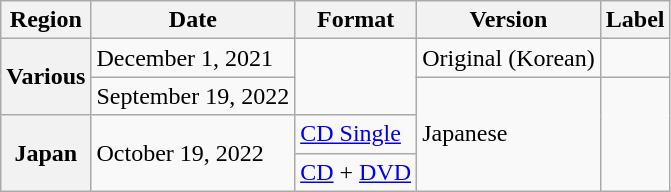<table class="wikitable plainrowheaders">
<tr>
<th scope="col">Region</th>
<th scope="col">Date</th>
<th scope="col">Format</th>
<th scope="col">Version</th>
<th scope="col">Label</th>
</tr>
<tr>
<th scope="row" rowspan="2">Various</th>
<td>December 1, 2021</td>
<td rowspan="2"></td>
<td>Original (Korean)</td>
<td></td>
</tr>
<tr>
<td>September 19, 2022</td>
<td rowspan="3">Japanese</td>
<td rowspan="3"></td>
</tr>
<tr>
<th scope="row" rowspan="2">Japan</th>
<td rowspan="2">October 19, 2022</td>
<td><a href='#'>CD Single</a></td>
</tr>
<tr>
<td><a href='#'>CD</a> + <a href='#'>DVD</a></td>
</tr>
</table>
